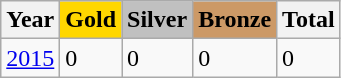<table class="wikitable">
<tr>
<th>Year</th>
<td style="background:gold; font-weight:bold;">Gold</td>
<td style="background:silver; font-weight:bold;">Silver</td>
<td style="background:#c96; font-weight:bold;">Bronze</td>
<th>Total</th>
</tr>
<tr>
<td><a href='#'>2015</a></td>
<td>0</td>
<td>0</td>
<td>0</td>
<td>0</td>
</tr>
</table>
